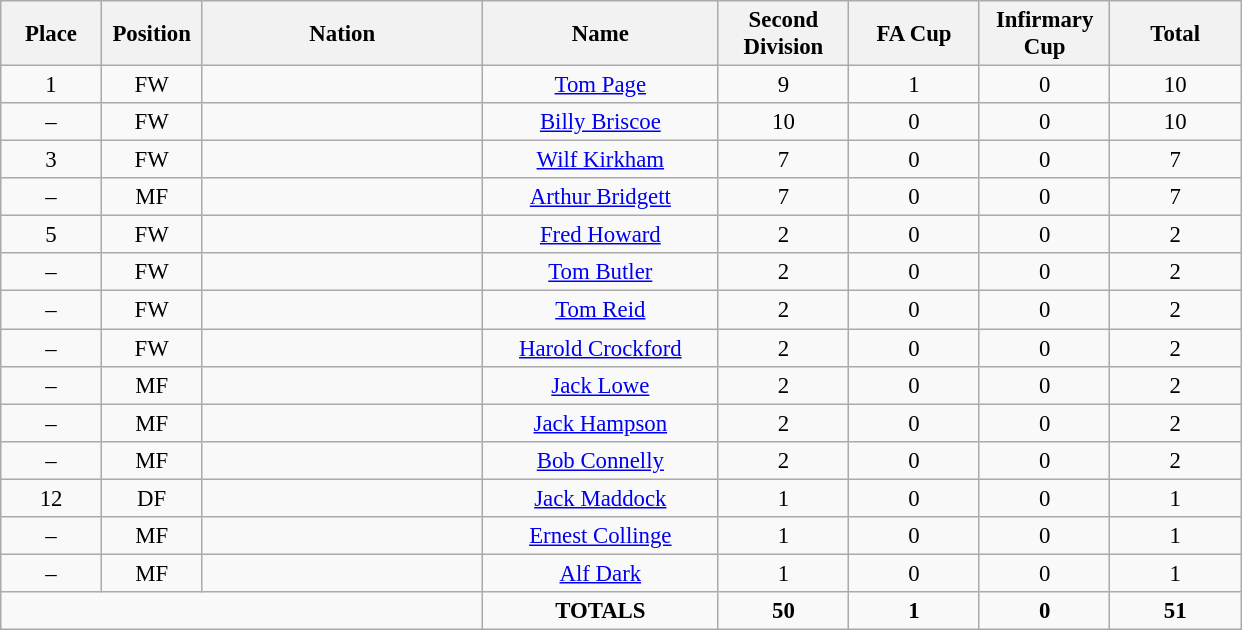<table class="wikitable" style="font-size: 95%; text-align: center;">
<tr>
<th width=60>Place</th>
<th width=60>Position</th>
<th width=180>Nation</th>
<th width=150>Name</th>
<th width=80>Second Division</th>
<th width=80>FA Cup</th>
<th width=80>Infirmary Cup</th>
<th width=80>Total</th>
</tr>
<tr>
<td>1</td>
<td>FW</td>
<td></td>
<td><a href='#'>Tom Page</a></td>
<td>9</td>
<td>1</td>
<td>0</td>
<td>10</td>
</tr>
<tr>
<td>–</td>
<td>FW</td>
<td></td>
<td><a href='#'>Billy Briscoe</a></td>
<td>10</td>
<td>0</td>
<td>0</td>
<td>10</td>
</tr>
<tr>
<td>3</td>
<td>FW</td>
<td></td>
<td><a href='#'>Wilf Kirkham</a></td>
<td>7</td>
<td>0</td>
<td>0</td>
<td>7</td>
</tr>
<tr>
<td>–</td>
<td>MF</td>
<td></td>
<td><a href='#'>Arthur Bridgett</a></td>
<td>7</td>
<td>0</td>
<td>0</td>
<td>7</td>
</tr>
<tr>
<td>5</td>
<td>FW</td>
<td></td>
<td><a href='#'>Fred Howard</a></td>
<td>2</td>
<td>0</td>
<td>0</td>
<td>2</td>
</tr>
<tr>
<td>–</td>
<td>FW</td>
<td></td>
<td><a href='#'>Tom Butler</a></td>
<td>2</td>
<td>0</td>
<td>0</td>
<td>2</td>
</tr>
<tr>
<td>–</td>
<td>FW</td>
<td></td>
<td><a href='#'>Tom Reid</a></td>
<td>2</td>
<td>0</td>
<td>0</td>
<td>2</td>
</tr>
<tr>
<td>–</td>
<td>FW</td>
<td></td>
<td><a href='#'>Harold Crockford</a></td>
<td>2</td>
<td>0</td>
<td>0</td>
<td>2</td>
</tr>
<tr>
<td>–</td>
<td>MF</td>
<td></td>
<td><a href='#'>Jack Lowe</a></td>
<td>2</td>
<td>0</td>
<td>0</td>
<td>2</td>
</tr>
<tr>
<td>–</td>
<td>MF</td>
<td></td>
<td><a href='#'>Jack Hampson</a></td>
<td>2</td>
<td>0</td>
<td>0</td>
<td>2</td>
</tr>
<tr>
<td>–</td>
<td>MF</td>
<td></td>
<td><a href='#'>Bob Connelly</a></td>
<td>2</td>
<td>0</td>
<td>0</td>
<td>2</td>
</tr>
<tr>
<td>12</td>
<td>DF</td>
<td></td>
<td><a href='#'>Jack Maddock</a></td>
<td>1</td>
<td>0</td>
<td>0</td>
<td>1</td>
</tr>
<tr>
<td>–</td>
<td>MF</td>
<td></td>
<td><a href='#'>Ernest Collinge</a></td>
<td>1</td>
<td>0</td>
<td>0</td>
<td>1</td>
</tr>
<tr>
<td>–</td>
<td>MF</td>
<td></td>
<td><a href='#'>Alf Dark</a></td>
<td>1</td>
<td>0</td>
<td>0</td>
<td>1</td>
</tr>
<tr>
<td colspan="3"></td>
<td><strong>TOTALS</strong></td>
<td><strong>50</strong></td>
<td><strong>1</strong></td>
<td><strong>0</strong></td>
<td><strong>51</strong></td>
</tr>
</table>
